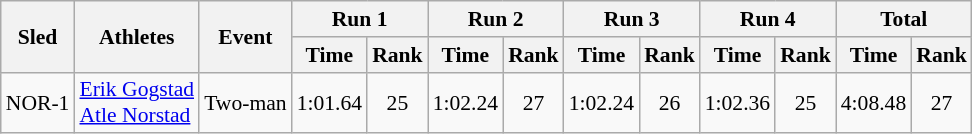<table class="wikitable" border="1" style="font-size:90%">
<tr>
<th rowspan="2">Sled</th>
<th rowspan="2">Athletes</th>
<th rowspan="2">Event</th>
<th colspan="2">Run 1</th>
<th colspan="2">Run 2</th>
<th colspan="2">Run 3</th>
<th colspan="2">Run 4</th>
<th colspan="2">Total</th>
</tr>
<tr>
<th>Time</th>
<th>Rank</th>
<th>Time</th>
<th>Rank</th>
<th>Time</th>
<th>Rank</th>
<th>Time</th>
<th>Rank</th>
<th>Time</th>
<th>Rank</th>
</tr>
<tr>
<td align="center">NOR-1</td>
<td><a href='#'>Erik Gogstad</a><br><a href='#'>Atle Norstad</a></td>
<td>Two-man</td>
<td align="center">1:01.64</td>
<td align="center">25</td>
<td align="center">1:02.24</td>
<td align="center">27</td>
<td align="center">1:02.24</td>
<td align="center">26</td>
<td align="center">1:02.36</td>
<td align="center">25</td>
<td align="center">4:08.48</td>
<td align="center">27</td>
</tr>
</table>
